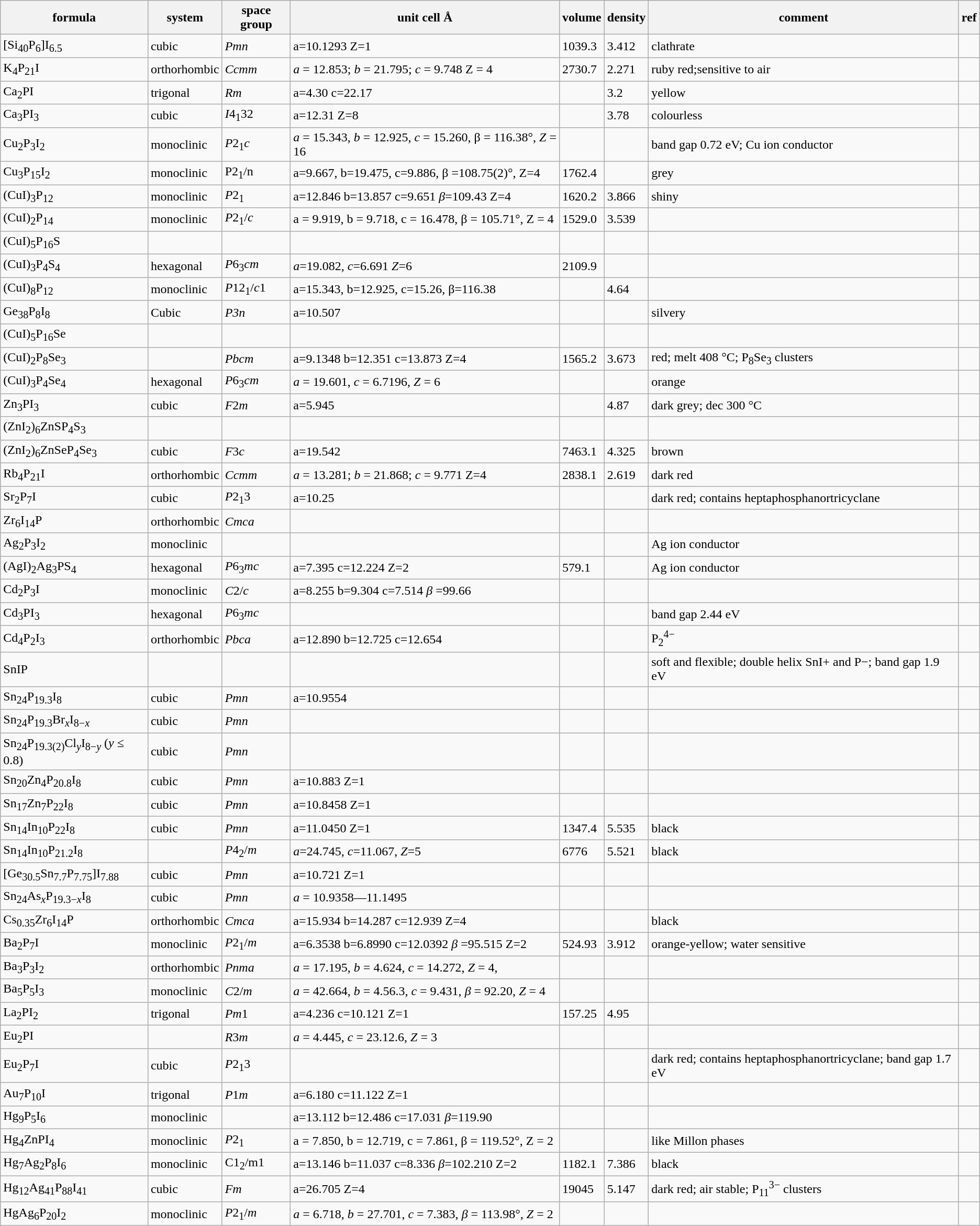<table class="wikitable">
<tr>
<th>formula</th>
<th>system</th>
<th>space group</th>
<th>unit cell Å</th>
<th>volume</th>
<th>density</th>
<th>comment</th>
<th>ref</th>
</tr>
<tr>
<td>[Si<sub>40</sub>P<sub>6</sub>]I<sub>6.5</sub></td>
<td>cubic</td>
<td><em>Pm</em><em>n</em></td>
<td>a=10.1293 Z=1</td>
<td>1039.3</td>
<td>3.412</td>
<td>clathrate</td>
<td></td>
</tr>
<tr>
<td>K<sub>4</sub>P<sub>21</sub>I</td>
<td>orthorhombic</td>
<td><em>Ccmm</em></td>
<td><em>a</em> = 12.853; <em>b</em> = 21.795; <em>c</em> = 9.748 Z = 4</td>
<td>2730.7</td>
<td>2.271</td>
<td>ruby red;sensitive to air</td>
<td></td>
</tr>
<tr>
<td>Ca<sub>2</sub>PI</td>
<td>trigonal</td>
<td><em>R</em><em>m</em></td>
<td>a=4.30 c=22.17</td>
<td></td>
<td>3.2</td>
<td>yellow</td>
<td></td>
</tr>
<tr>
<td>Ca<sub>3</sub>PI<sub>3</sub></td>
<td>cubic</td>
<td><em>I</em>4<sub>1</sub>32</td>
<td>a=12.31 Z=8</td>
<td></td>
<td>3.78</td>
<td>colourless</td>
<td></td>
</tr>
<tr>
<td>Cu<sub>2</sub>P<sub>3</sub>I<sub>2</sub></td>
<td>monoclinic</td>
<td><em>P</em>2<sub>1</sub><em>c</em></td>
<td><em>a</em> = 15.343, <em>b</em> = 12.925, <em>c</em> = 15.260, β = 116.38°, <em>Z</em> = 16</td>
<td></td>
<td></td>
<td>band gap 0.72 eV; Cu ion conductor</td>
<td></td>
</tr>
<tr>
<td>Cu<sub>3</sub>P<sub>15</sub>I<sub>2</sub></td>
<td>monoclinic</td>
<td>P2<sub>1</sub>/n</td>
<td>a=9.667, b=19.475, c=9.886,  β =108.75(2)°, Z=4</td>
<td>1762.4</td>
<td></td>
<td>grey</td>
<td></td>
</tr>
<tr>
<td>(CuI)<sub>3</sub>P<sub>12</sub></td>
<td>monoclinic</td>
<td><em>P</em>2<sub>1</sub></td>
<td>a=12.846 b=13.857 c=9.651 <em>β</em>=109.43 Z=4</td>
<td>1620.2</td>
<td>3.866</td>
<td>shiny</td>
<td></td>
</tr>
<tr>
<td>(CuI)<sub>2</sub>P<sub>14</sub></td>
<td>monoclinic</td>
<td><em>P</em>2<sub>1</sub>/<em>c</em></td>
<td>a = 9.919, b = 9.718, c = 16.478, β = 105.71°, Z = 4</td>
<td>1529.0</td>
<td>3.539</td>
<td></td>
<td></td>
</tr>
<tr>
<td>(CuI)<sub>5</sub>P<sub>16</sub>S</td>
<td></td>
<td></td>
<td></td>
<td></td>
<td></td>
<td></td>
<td></td>
</tr>
<tr>
<td>(CuI)<sub>3</sub>P<sub>4</sub>S<sub>4</sub></td>
<td>hexagonal</td>
<td><em>P</em>6<sub>3</sub><em>cm</em></td>
<td><em>a</em>=19.082, <em>c</em>=6.691 <em>Z</em>=6</td>
<td>2109.9</td>
<td></td>
<td></td>
<td></td>
</tr>
<tr>
<td>(CuI)<sub>8</sub>P<sub>12</sub></td>
<td>monoclinic</td>
<td><em>P</em>12<sub>1</sub>/<em>c</em>1</td>
<td>a=15.343, b=12.925, c=15.26, β=116.38</td>
<td></td>
<td>4.64</td>
<td></td>
<td></td>
</tr>
<tr>
<td>Ge<sub>38</sub>P<sub>8</sub>I<sub>8</sub></td>
<td>Cubic</td>
<td><em>P</em><em>3n</em></td>
<td>a=10.507</td>
<td></td>
<td></td>
<td>silvery</td>
<td></td>
</tr>
<tr>
<td>(CuI)<sub>5</sub>P<sub>16</sub>Se</td>
<td></td>
<td></td>
<td></td>
<td></td>
<td></td>
<td></td>
<td></td>
</tr>
<tr>
<td>(CuI)<sub>2</sub>P<sub>8</sub>Se<sub>3</sub></td>
<td></td>
<td><em>Pbcm</em></td>
<td>a=9.1348 b=12.351 c=13.873 Z=4</td>
<td>1565.2</td>
<td>3.673</td>
<td>red; melt 408 °C; P<sub>8</sub>Se<sub>3</sub> clusters</td>
<td></td>
</tr>
<tr>
<td>(CuI)<sub>3</sub>P<sub>4</sub>Se<sub>4</sub></td>
<td>hexagonal</td>
<td><em>P</em>6<sub>3</sub><em>cm</em></td>
<td><em>a</em> = 19.601, <em>c</em> = 6.7196, <em>Z</em> = 6</td>
<td></td>
<td></td>
<td>orange</td>
<td></td>
</tr>
<tr>
<td>Zn<sub>3</sub>PI<sub>3</sub></td>
<td>cubic</td>
<td><em>F</em>2<em>m</em></td>
<td>a=5.945</td>
<td></td>
<td>4.87</td>
<td>dark grey; dec 300 °C</td>
<td></td>
</tr>
<tr>
<td>(ZnI<sub>2</sub>)<sub>6</sub>ZnSP<sub>4</sub>S<sub>3</sub></td>
<td></td>
<td></td>
<td></td>
<td></td>
<td></td>
<td></td>
<td></td>
</tr>
<tr>
<td>(ZnI<sub>2</sub>)<sub>6</sub>ZnSeP<sub>4</sub>Se<sub>3</sub></td>
<td>cubic</td>
<td><em>F</em>3<em>c</em></td>
<td>a=19.542</td>
<td>7463.1</td>
<td>4.325</td>
<td>brown</td>
<td></td>
</tr>
<tr>
<td>Rb<sub>4</sub>P<sub>21</sub>I</td>
<td>orthorhombic</td>
<td><em>Ccmm</em></td>
<td><em>a</em> = 13.281; <em>b</em> = 21.868; <em>c</em> = 9.771 Z=4</td>
<td>2838.1</td>
<td>2.619</td>
<td>dark red</td>
<td></td>
</tr>
<tr>
<td>Sr<sub>2</sub>P<sub>7</sub>I</td>
<td>cubic</td>
<td><em>P</em>2<sub>1</sub>3</td>
<td>a=10.25</td>
<td></td>
<td></td>
<td>dark red; contains heptaphosphanortricyclane</td>
<td></td>
</tr>
<tr>
<td>Zr<sub>6</sub>I<sub>14</sub>P</td>
<td>orthorhombic</td>
<td><em>Cmca</em></td>
<td></td>
<td></td>
<td></td>
<td></td>
<td></td>
</tr>
<tr>
<td>Ag<sub>2</sub>P<sub>3</sub>I<sub>2</sub></td>
<td>monoclinic</td>
<td></td>
<td></td>
<td></td>
<td></td>
<td>Ag ion conductor</td>
<td></td>
</tr>
<tr>
<td>(AgI)<sub>2</sub>Ag<sub>3</sub>PS<sub>4</sub></td>
<td>hexagonal</td>
<td><em>P</em>6<sub>3</sub><em>mc</em></td>
<td>a=7.395 c=12.224 Z=2</td>
<td>579.1</td>
<td></td>
<td>Ag ion conductor</td>
<td></td>
</tr>
<tr>
<td>Cd<sub>2</sub>P<sub>3</sub>I</td>
<td>monoclinic</td>
<td><em>C</em>2/<em>c</em></td>
<td>a=8.255 b=9.304 c=7.514 <em>β</em> =99.66</td>
<td></td>
<td></td>
<td></td>
<td></td>
</tr>
<tr>
<td>Cd<sub>3</sub>PI<sub>3</sub></td>
<td>hexagonal</td>
<td><em>P</em>6<sub>3</sub><em>mc</em></td>
<td></td>
<td></td>
<td></td>
<td>band gap 2.44 eV</td>
<td></td>
</tr>
<tr>
<td>Cd<sub>4</sub>P<sub>2</sub>I<sub>3</sub></td>
<td>orthorhombic</td>
<td><em>Pbca</em></td>
<td>a=12.890 b=12.725 c=12.654</td>
<td></td>
<td></td>
<td>P<sub>2</sub><sup>4−</sup></td>
<td></td>
</tr>
<tr>
<td>SnIP</td>
<td></td>
<td></td>
<td></td>
<td></td>
<td></td>
<td>soft and flexible; double helix SnI+ and P−; band gap 1.9 eV</td>
<td></td>
</tr>
<tr>
<td>Sn<sub>24</sub>P<sub>19.3</sub>I<sub>8</sub></td>
<td>cubic</td>
<td><em>Pm</em><em>n</em></td>
<td>a=10.9554</td>
<td></td>
<td></td>
<td></td>
<td></td>
</tr>
<tr>
<td>Sn<sub>24</sub>P<sub>19.3</sub>Br<em><sub>x</sub></em>I<sub>8−<em>x</em></sub></td>
<td>cubic</td>
<td><em>Pm</em><em>n</em></td>
<td></td>
<td></td>
<td></td>
<td></td>
<td></td>
</tr>
<tr>
<td>Sn<sub>24</sub>P<sub>19.3(2)</sub>Cl<em><sub>y</sub></em>I<sub>8−<em>y</em></sub> (<em>y</em> ≤ 0.8)</td>
<td>cubic</td>
<td><em>Pm</em><em>n</em></td>
<td></td>
<td></td>
<td></td>
<td></td>
<td></td>
</tr>
<tr>
<td>Sn<sub>20</sub>Zn<sub>4</sub>P<sub>20.8</sub>I<sub>8</sub></td>
<td>cubic</td>
<td><em>Pm</em><em>n</em></td>
<td>a=10.883 Z=1</td>
<td></td>
<td></td>
<td></td>
<td></td>
</tr>
<tr>
<td>Sn<sub>17</sub>Zn<sub>7</sub>P<sub>22</sub>I<sub>8</sub></td>
<td>cubic</td>
<td><em>Pm</em><em>n</em></td>
<td>a=10.8458 Z=1</td>
<td></td>
<td></td>
<td></td>
<td></td>
</tr>
<tr>
<td>Sn<sub>14</sub>In<sub>10</sub>P<sub>22</sub>I<sub>8</sub></td>
<td>cubic</td>
<td><em>Pm</em><em>n</em></td>
<td>a=11.0450 Z=1</td>
<td>1347.4</td>
<td>5.535</td>
<td>black</td>
<td></td>
</tr>
<tr>
<td>Sn<sub>14</sub>In<sub>10</sub>P<sub>21.2</sub>I<sub>8</sub></td>
<td></td>
<td><em>P</em>4<sub>2</sub>/<em>m</em></td>
<td><em>a</em>=24.745, <em>c</em>=11.067, <em>Z</em>=5</td>
<td>6776</td>
<td>5.521</td>
<td>black</td>
<td></td>
</tr>
<tr>
<td>[Ge<sub>30.5</sub>Sn<sub>7.7</sub>P<sub>7.75</sub>]I<sub>7.88</sub></td>
<td>cubic</td>
<td><em>Pm</em><em>n</em></td>
<td>a=10.721 Z=1</td>
<td></td>
<td></td>
<td></td>
<td></td>
</tr>
<tr>
<td>Sn<sub>24</sub>As<sub><em>x</em></sub>P<sub>19.3−<em>x</em></sub>I<sub>8</sub></td>
<td>cubic</td>
<td><em>Pm</em><em>n</em></td>
<td><em>a</em> = 10.9358—11.1495</td>
<td></td>
<td></td>
<td></td>
<td></td>
</tr>
<tr>
<td>Cs<sub>0.35</sub>Zr<sub>6</sub>I<sub>14</sub>P</td>
<td>orthorhombic</td>
<td><em>Cmca</em></td>
<td>a=15.934 b=14.287 c=12.939 Z=4</td>
<td></td>
<td></td>
<td>black</td>
<td></td>
</tr>
<tr>
<td>Ba<sub>2</sub>P<sub>7</sub>I</td>
<td>monoclinic</td>
<td><em>P</em>2<sub>1</sub>/<em>m</em></td>
<td>a=6.3538 b=6.8990 c=12.0392 <em>β</em> =95.515 Z=2</td>
<td>524.93</td>
<td>3.912</td>
<td>orange-yellow; water sensitive</td>
<td></td>
</tr>
<tr>
<td>Ba<sub>3</sub>P<sub>3</sub>I<sub>2</sub></td>
<td>orthorhombic</td>
<td><em>Pnma</em></td>
<td><em>a</em> = 17.195, <em>b</em> = 4.624, <em>c</em> = 14.272, <em>Z</em> = 4,</td>
<td></td>
<td></td>
<td></td>
<td></td>
</tr>
<tr>
<td>Ba<sub>5</sub>P<sub>5</sub>I<sub>3</sub></td>
<td>monoclinic</td>
<td><em>C</em>2/<em>m</em></td>
<td><em>a</em> = 42.664, <em>b</em> = 4.56.3, <em>c</em> = 9.431, <em>β</em> = 92.20, <em>Z</em> = 4</td>
<td></td>
<td></td>
<td></td>
<td></td>
</tr>
<tr>
<td>La<sub>2</sub>PI<sub>2</sub></td>
<td>trigonal</td>
<td><em>P</em><em>m</em>1</td>
<td>a=4.236 c=10.121 Z=1</td>
<td>157.25</td>
<td>4.95</td>
<td></td>
<td></td>
</tr>
<tr>
<td>Eu<sub>2</sub>PI</td>
<td></td>
<td><em>R</em>3<em>m</em></td>
<td><em>a</em> = 4.445, <em>c</em> = 23.12.6, <em>Z</em> = 3</td>
<td></td>
<td></td>
<td></td>
<td></td>
</tr>
<tr>
<td>Eu<sub>2</sub>P<sub>7</sub>I</td>
<td>cubic</td>
<td><em>P</em>2<sub>1</sub>3</td>
<td></td>
<td></td>
<td></td>
<td>dark red; contains heptaphosphanortricyclane; band gap 1.7 eV</td>
<td></td>
</tr>
<tr>
<td>Au<sub>7</sub>P<sub>10</sub>I</td>
<td>trigonal</td>
<td><em>P</em>1<em>m</em></td>
<td>a=6.180 c=11.122 Z=1</td>
<td></td>
<td></td>
<td></td>
<td></td>
</tr>
<tr>
<td>Hg<sub>9</sub>P<sub>5</sub>I<sub>6</sub></td>
<td>monoclinic</td>
<td></td>
<td>a=13.112 b=12.486 c=17.031 <em>β</em>=119.90</td>
<td></td>
<td></td>
<td></td>
<td></td>
</tr>
<tr>
<td>Hg<sub>4</sub>ZnPI<sub>4</sub></td>
<td>monoclinic</td>
<td><em>P</em>2<sub>1</sub></td>
<td>a = 7.850, b = 12.719, c = 7.861, β = 119.52°, Z = 2</td>
<td></td>
<td></td>
<td>like  Millon phases</td>
<td></td>
</tr>
<tr>
<td>Hg<sub>7</sub>Ag<sub>2</sub>P<sub>8</sub>I<sub>6</sub></td>
<td>monoclinic</td>
<td>C1<sub>2</sub>/m1</td>
<td>a=13.146 b=11.037 c=8.336 <em>β</em>=102.210 Z=2</td>
<td>1182.1</td>
<td>7.386</td>
<td>black</td>
<td></td>
</tr>
<tr>
<td>Hg<sub>12</sub>Ag<sub>41</sub>P<sub>88</sub>I<sub>41</sub></td>
<td>cubic</td>
<td><em>Fm</em></td>
<td>a=26.705 Z=4</td>
<td>19045</td>
<td>5.147</td>
<td>dark red; air stable; P<sub>11</sub><sup>3−</sup> clusters</td>
<td></td>
</tr>
<tr>
<td>HgAg<sub>6</sub>P<sub>20</sub>I<sub>2</sub></td>
<td>monoclinic</td>
<td><em>P</em>2<sub>1</sub>/<em>m</em></td>
<td><em>a</em> = 6.718, <em>b</em> = 27.701, <em>c</em> = 7.383, <em>β</em> = 113.98°, <em>Z</em> = 2</td>
<td></td>
<td></td>
<td></td>
<td></td>
</tr>
</table>
